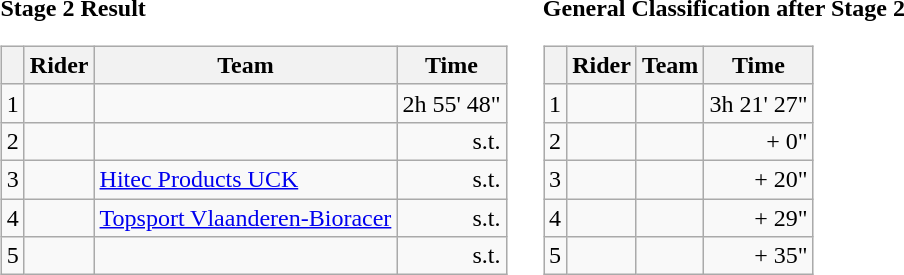<table>
<tr>
<td><strong>Stage 2 Result</strong><br><table class="wikitable">
<tr>
<th></th>
<th>Rider</th>
<th>Team</th>
<th>Time</th>
</tr>
<tr>
<td>1</td>
<td></td>
<td></td>
<td align="right">2h 55' 48"</td>
</tr>
<tr>
<td>2</td>
<td></td>
<td></td>
<td align="right">s.t.</td>
</tr>
<tr>
<td>3</td>
<td></td>
<td><a href='#'>Hitec Products UCK</a></td>
<td align="right">s.t.</td>
</tr>
<tr>
<td>4</td>
<td></td>
<td><a href='#'>Topsport Vlaanderen-Bioracer</a></td>
<td align="right">s.t.</td>
</tr>
<tr>
<td>5</td>
<td> </td>
<td></td>
<td align="right">s.t.</td>
</tr>
</table>
</td>
<td></td>
<td><strong>General Classification after Stage 2</strong><br><table class="wikitable">
<tr>
<th></th>
<th>Rider</th>
<th>Team</th>
<th>Time</th>
</tr>
<tr>
<td>1</td>
<td> </td>
<td></td>
<td align="right">3h 21' 27"</td>
</tr>
<tr>
<td>2</td>
<td></td>
<td></td>
<td align="right">+ 0"</td>
</tr>
<tr>
<td>3</td>
<td></td>
<td></td>
<td align="right">+ 20"</td>
</tr>
<tr>
<td>4</td>
<td></td>
<td></td>
<td align="right">+ 29"</td>
</tr>
<tr>
<td>5</td>
<td></td>
<td></td>
<td align="right">+ 35"</td>
</tr>
</table>
</td>
</tr>
</table>
